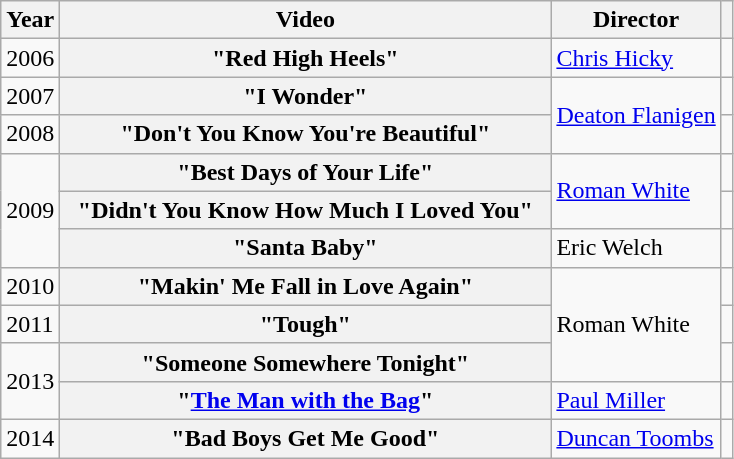<table class="wikitable plainrowheaders">
<tr>
<th>Year</th>
<th style="width:20em;">Video</th>
<th>Director</th>
<th></th>
</tr>
<tr>
<td>2006</td>
<th scope="row">"Red High Heels"</th>
<td><a href='#'>Chris Hicky</a></td>
<td></td>
</tr>
<tr>
<td>2007</td>
<th scope="row">"I Wonder"</th>
<td rowspan="2"><a href='#'>Deaton Flanigen</a></td>
<td></td>
</tr>
<tr>
<td>2008</td>
<th scope="row">"Don't You Know You're Beautiful"</th>
<td></td>
</tr>
<tr>
<td rowspan="3">2009</td>
<th scope="row">"Best Days of Your Life" </th>
<td rowspan="2"><a href='#'>Roman White</a></td>
<td></td>
</tr>
<tr>
<th scope="row">"Didn't You Know How Much I Loved You"</th>
<td></td>
</tr>
<tr>
<th scope="row">"Santa Baby"</th>
<td>Eric Welch</td>
<td></td>
</tr>
<tr>
<td>2010</td>
<th scope="row">"Makin' Me Fall in Love Again"</th>
<td rowspan="3">Roman White</td>
<td></td>
</tr>
<tr>
<td>2011</td>
<th scope="row">"Tough"</th>
<td></td>
</tr>
<tr>
<td rowspan="2">2013</td>
<th scope="row">"Someone Somewhere Tonight"</th>
<td></td>
</tr>
<tr>
<th scope="row">"<a href='#'>The Man with the Bag</a>"</th>
<td><a href='#'>Paul Miller</a></td>
<td></td>
</tr>
<tr>
<td>2014</td>
<th scope="row">"Bad Boys Get Me Good"<br></th>
<td><a href='#'>Duncan Toombs</a></td>
<td></td>
</tr>
</table>
